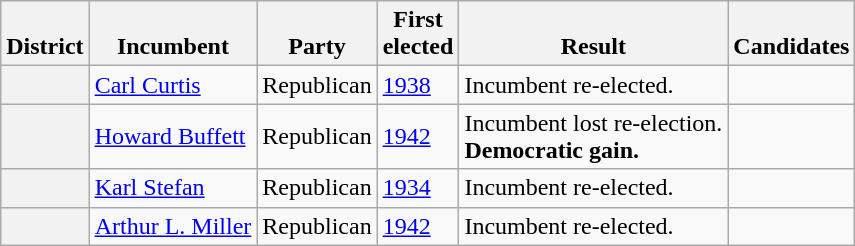<table class=wikitable>
<tr valign=bottom>
<th>District</th>
<th>Incumbent</th>
<th>Party</th>
<th>First<br>elected</th>
<th>Result</th>
<th>Candidates</th>
</tr>
<tr>
<th></th>
<td><a href='#'>Carl Curtis</a></td>
<td>Republican</td>
<td><a href='#'>1938</a></td>
<td>Incumbent re-elected.</td>
<td nowrap></td>
</tr>
<tr>
<th></th>
<td><a href='#'>Howard Buffett</a></td>
<td>Republican</td>
<td><a href='#'>1942</a></td>
<td>Incumbent lost re-election.<br><strong>Democratic gain.</strong></td>
<td nowrap></td>
</tr>
<tr>
<th></th>
<td><a href='#'>Karl Stefan</a></td>
<td>Republican</td>
<td><a href='#'>1934</a></td>
<td>Incumbent re-elected.</td>
<td nowrap></td>
</tr>
<tr>
<th></th>
<td><a href='#'>Arthur L. Miller</a></td>
<td>Republican</td>
<td><a href='#'>1942</a></td>
<td>Incumbent re-elected.</td>
<td nowrap></td>
</tr>
</table>
